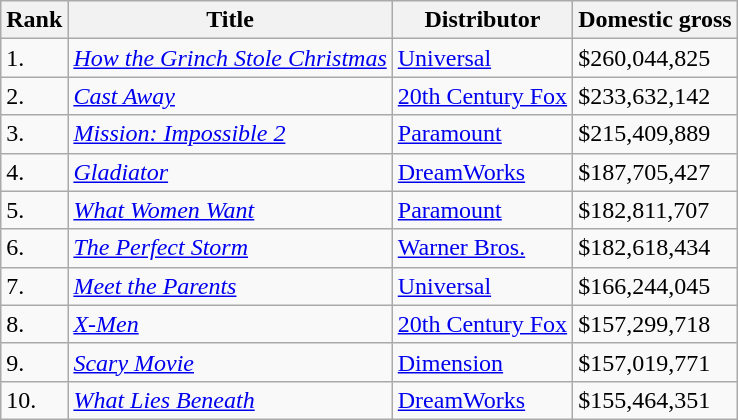<table class="wikitable sortable" style="margin:auto; margin:auto;">
<tr>
<th>Rank</th>
<th>Title</th>
<th>Distributor</th>
<th>Domestic gross</th>
</tr>
<tr>
<td>1.</td>
<td><em><a href='#'>How the Grinch Stole Christmas</a></em></td>
<td><a href='#'>Universal</a></td>
<td>$260,044,825</td>
</tr>
<tr>
<td>2.</td>
<td><em><a href='#'>Cast Away</a></em></td>
<td><a href='#'>20th Century Fox</a></td>
<td>$233,632,142</td>
</tr>
<tr>
<td>3.</td>
<td><em><a href='#'>Mission: Impossible 2</a></em></td>
<td><a href='#'>Paramount</a></td>
<td>$215,409,889</td>
</tr>
<tr>
<td>4.</td>
<td><em><a href='#'>Gladiator</a></em></td>
<td><a href='#'>DreamWorks</a></td>
<td>$187,705,427</td>
</tr>
<tr>
<td>5.</td>
<td><em><a href='#'>What Women Want</a></em></td>
<td><a href='#'>Paramount</a></td>
<td>$182,811,707</td>
</tr>
<tr>
<td>6.</td>
<td><em><a href='#'>The Perfect Storm</a></em></td>
<td><a href='#'>Warner Bros.</a></td>
<td>$182,618,434</td>
</tr>
<tr>
<td>7.</td>
<td><em><a href='#'>Meet the Parents</a></em></td>
<td><a href='#'>Universal</a></td>
<td>$166,244,045</td>
</tr>
<tr>
<td>8.</td>
<td><em><a href='#'>X-Men</a></em></td>
<td><a href='#'>20th Century Fox</a></td>
<td>$157,299,718</td>
</tr>
<tr>
<td>9.</td>
<td><em><a href='#'>Scary Movie</a></em></td>
<td><a href='#'>Dimension</a></td>
<td>$157,019,771</td>
</tr>
<tr>
<td>10.</td>
<td><em><a href='#'>What Lies Beneath</a></em></td>
<td><a href='#'>DreamWorks</a></td>
<td>$155,464,351</td>
</tr>
</table>
